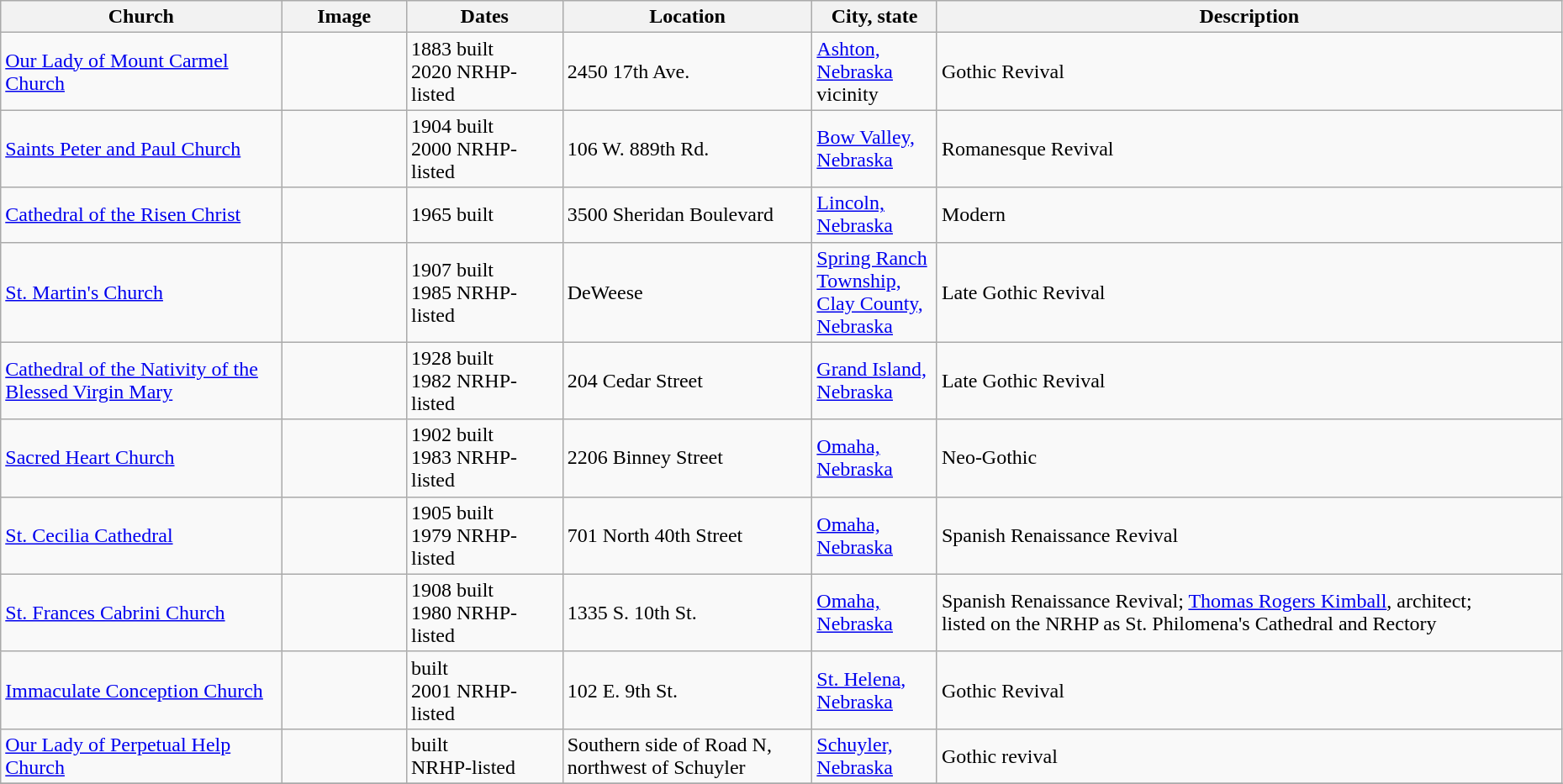<table class="wikitable sortable" style="width:98%">
<tr>
<th width = 18%><strong>Church</strong></th>
<th width = 8% class="unsortable"><strong>Image</strong></th>
<th width = 10%><strong>Dates</strong></th>
<th><strong>Location</strong></th>
<th width = 8%><strong>City, state</strong></th>
<th class="unsortable"><strong>Description</strong></th>
</tr>
<tr>
<td><a href='#'>Our Lady of Mount Carmel Church</a></td>
<td></td>
<td>1883 built<br>2020 NRHP-listed</td>
<td>2450 17th Ave.<br><small></small></td>
<td><a href='#'>Ashton, Nebraska</a> vicinity</td>
<td>Gothic Revival</td>
</tr>
<tr>
<td><a href='#'>Saints Peter and Paul Church</a></td>
<td></td>
<td>1904 built<br>2000 NRHP-listed</td>
<td>106 W. 889th Rd.<br><small></small></td>
<td><a href='#'>Bow Valley, Nebraska</a></td>
<td>Romanesque Revival</td>
</tr>
<tr>
<td><a href='#'>Cathedral of the Risen Christ</a></td>
<td></td>
<td>1965 built</td>
<td>3500 Sheridan Boulevard<br><small></small></td>
<td><a href='#'>Lincoln, Nebraska</a></td>
<td>Modern</td>
</tr>
<tr>
<td><a href='#'>St. Martin's Church</a></td>
<td></td>
<td>1907 built<br>1985 NRHP-listed</td>
<td>DeWeese</td>
<td><a href='#'>Spring Ranch Township, Clay County, Nebraska</a></td>
<td>Late Gothic Revival</td>
</tr>
<tr>
<td><a href='#'>Cathedral of the Nativity of the Blessed Virgin Mary</a></td>
<td></td>
<td>1928 built<br>1982 NRHP-listed</td>
<td>204 Cedar Street</td>
<td><a href='#'>Grand Island, Nebraska</a></td>
<td>Late Gothic Revival</td>
</tr>
<tr>
<td><a href='#'>Sacred Heart Church</a></td>
<td></td>
<td>1902 built<br>1983 NRHP-listed</td>
<td>2206 Binney Street</td>
<td><a href='#'>Omaha, Nebraska</a></td>
<td>Neo-Gothic</td>
</tr>
<tr>
<td><a href='#'>St. Cecilia Cathedral</a></td>
<td></td>
<td>1905 built<br>1979 NRHP-listed</td>
<td>701 North 40th Street</td>
<td><a href='#'>Omaha, Nebraska</a></td>
<td>Spanish Renaissance Revival</td>
</tr>
<tr>
<td><a href='#'>St. Frances Cabrini Church</a></td>
<td></td>
<td>1908 built<br>1980 NRHP-listed</td>
<td>1335 S. 10th St.<br><small></small></td>
<td><a href='#'>Omaha, Nebraska</a></td>
<td>Spanish Renaissance Revival; <a href='#'>Thomas Rogers Kimball</a>, architect;<br>listed on the NRHP as St. Philomena's Cathedral and Rectory</td>
</tr>
<tr>
<td><a href='#'>Immaculate Conception Church</a></td>
<td></td>
<td>built<br>2001 NRHP-listed</td>
<td>102 E. 9th St.<br><small></small></td>
<td><a href='#'>St. Helena, Nebraska</a></td>
<td>Gothic Revival</td>
</tr>
<tr>
<td><a href='#'>Our Lady of Perpetual Help Church</a></td>
<td></td>
<td>built<br> NRHP-listed</td>
<td>Southern side of Road N,<br>northwest of Schuyler<br><small></small></td>
<td><a href='#'>Schuyler, Nebraska</a></td>
<td>Gothic revival</td>
</tr>
<tr>
</tr>
</table>
